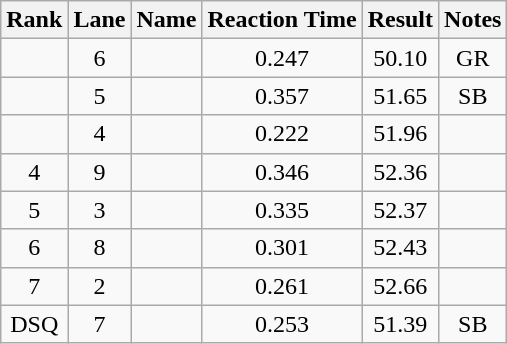<table class="wikitable" style="text-align:center">
<tr>
<th>Rank</th>
<th>Lane</th>
<th>Name</th>
<th>Reaction Time</th>
<th>Result</th>
<th>Notes</th>
</tr>
<tr>
<td></td>
<td>6</td>
<td align="left"></td>
<td>0.247</td>
<td>50.10</td>
<td>GR</td>
</tr>
<tr>
<td></td>
<td>5</td>
<td align="left"></td>
<td>0.357</td>
<td>51.65</td>
<td>SB</td>
</tr>
<tr>
<td></td>
<td>4</td>
<td align="left"></td>
<td>0.222</td>
<td>51.96</td>
<td></td>
</tr>
<tr>
<td>4</td>
<td>9</td>
<td align="left"></td>
<td>0.346</td>
<td>52.36</td>
<td></td>
</tr>
<tr>
<td>5</td>
<td>3</td>
<td align="left"></td>
<td>0.335</td>
<td>52.37</td>
<td></td>
</tr>
<tr>
<td>6</td>
<td>8</td>
<td align="left"></td>
<td>0.301</td>
<td>52.43</td>
<td></td>
</tr>
<tr>
<td>7</td>
<td>2</td>
<td align="left"></td>
<td>0.261</td>
<td>52.66</td>
<td></td>
</tr>
<tr>
<td>DSQ</td>
<td>7</td>
<td align="left"></td>
<td>0.253</td>
<td>51.39</td>
<td>SB</td>
</tr>
</table>
